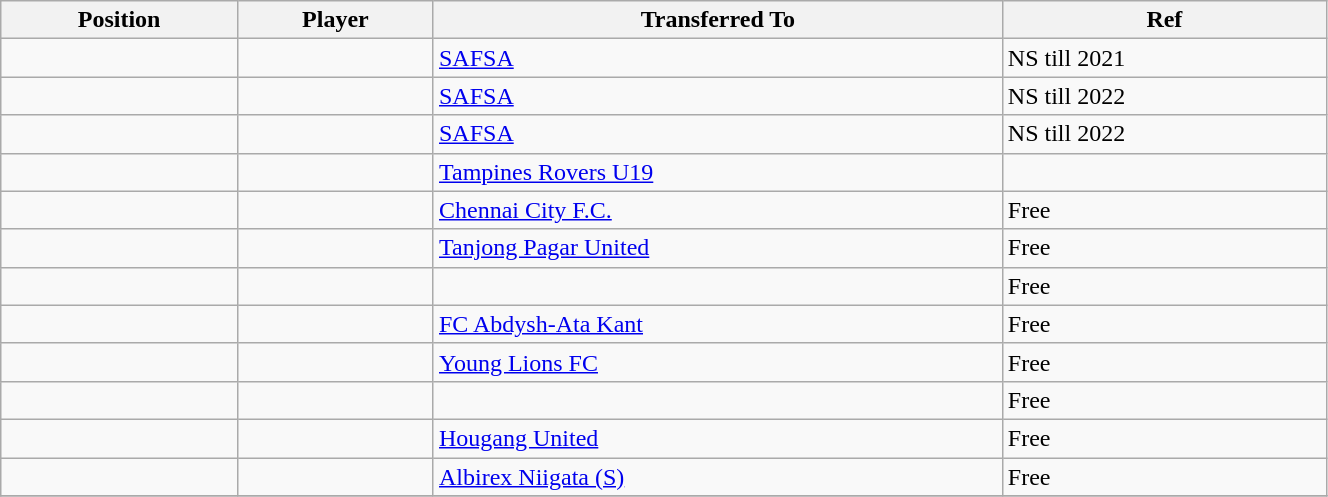<table class="wikitable sortable" style="width:70%; text-align:center; font-size:100%; text-align:left;">
<tr>
<th><strong>Position</strong></th>
<th><strong>Player</strong></th>
<th><strong>Transferred To</strong></th>
<th><strong>Ref</strong></th>
</tr>
<tr>
<td></td>
<td></td>
<td> <a href='#'>SAFSA</a></td>
<td>NS till 2021</td>
</tr>
<tr>
<td></td>
<td></td>
<td> <a href='#'>SAFSA</a></td>
<td>NS till 2022 </td>
</tr>
<tr>
<td></td>
<td></td>
<td> <a href='#'>SAFSA</a></td>
<td>NS till 2022 </td>
</tr>
<tr>
<td></td>
<td></td>
<td> <a href='#'>Tampines Rovers U19</a></td>
<td></td>
</tr>
<tr>
<td></td>
<td></td>
<td> <a href='#'>Chennai City F.C.</a></td>
<td>Free </td>
</tr>
<tr>
<td></td>
<td></td>
<td> <a href='#'>Tanjong Pagar United</a></td>
<td>Free </td>
</tr>
<tr>
<td></td>
<td></td>
<td></td>
<td>Free</td>
</tr>
<tr>
<td></td>
<td></td>
<td> <a href='#'>FC Abdysh-Ata Kant</a></td>
<td>Free</td>
</tr>
<tr>
<td></td>
<td></td>
<td> <a href='#'>Young Lions FC</a></td>
<td>Free </td>
</tr>
<tr>
<td></td>
<td></td>
<td></td>
<td>Free</td>
</tr>
<tr>
<td></td>
<td></td>
<td> <a href='#'>Hougang United</a></td>
<td>Free </td>
</tr>
<tr>
<td></td>
<td></td>
<td> <a href='#'>Albirex Niigata (S)</a></td>
<td>Free </td>
</tr>
<tr>
</tr>
</table>
